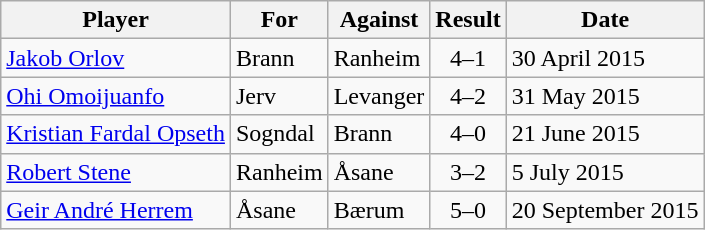<table class="wikitable sortable">
<tr>
<th>Player</th>
<th>For</th>
<th>Against</th>
<th>Result</th>
<th>Date</th>
</tr>
<tr>
<td> <a href='#'>Jakob Orlov</a></td>
<td>Brann</td>
<td>Ranheim</td>
<td style="text-align:center">4–1</td>
<td>30 April 2015</td>
</tr>
<tr>
<td> <a href='#'>Ohi Omoijuanfo</a></td>
<td>Jerv</td>
<td>Levanger</td>
<td style="text-align:center">4–2</td>
<td>31 May 2015</td>
</tr>
<tr>
<td> <a href='#'>Kristian Fardal Opseth</a></td>
<td>Sogndal</td>
<td>Brann</td>
<td style="text-align:center">4–0</td>
<td>21 June 2015</td>
</tr>
<tr>
<td> <a href='#'>Robert Stene</a></td>
<td>Ranheim</td>
<td>Åsane</td>
<td style="text-align:center">3–2</td>
<td>5 July 2015</td>
</tr>
<tr>
<td> <a href='#'>Geir André Herrem</a></td>
<td>Åsane</td>
<td>Bærum</td>
<td style="text-align:center">5–0</td>
<td>20 September 2015</td>
</tr>
</table>
